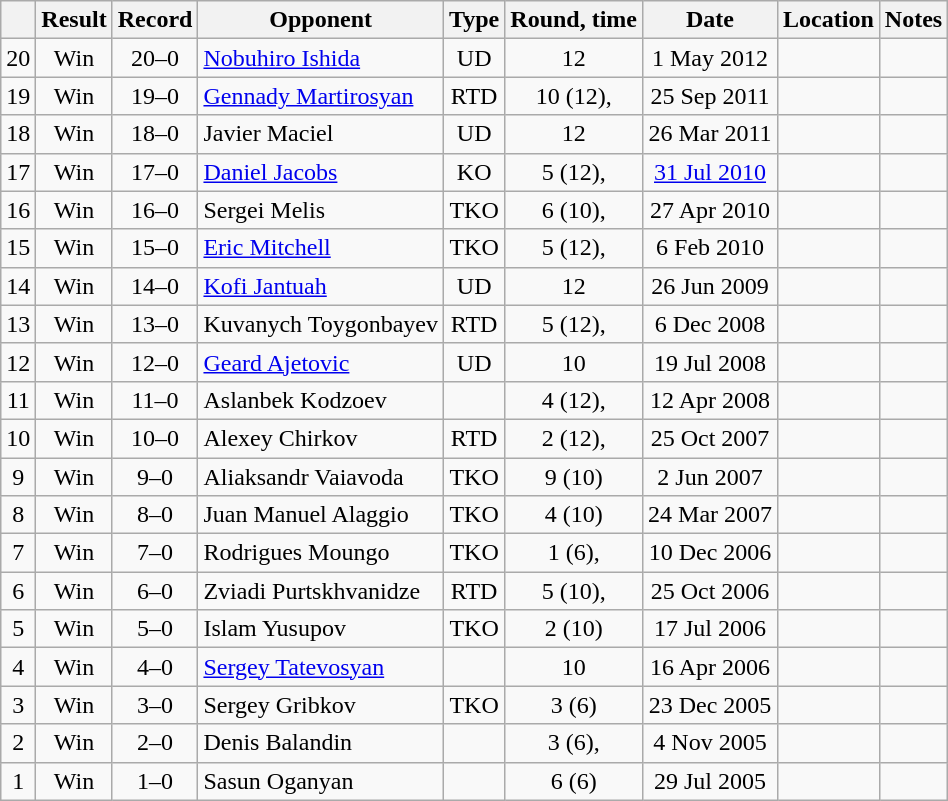<table class="wikitable" style="text-align:center">
<tr>
<th></th>
<th>Result</th>
<th>Record</th>
<th>Opponent</th>
<th>Type</th>
<th>Round, time</th>
<th>Date</th>
<th>Location</th>
<th>Notes</th>
</tr>
<tr>
<td>20</td>
<td>Win</td>
<td>20–0</td>
<td style="text-align:left;"><a href='#'>Nobuhiro Ishida</a></td>
<td>UD</td>
<td>12</td>
<td>1 May 2012</td>
<td style="text-align:left;"></td>
<td style="text-align:left;"></td>
</tr>
<tr>
<td>19</td>
<td>Win</td>
<td>19–0</td>
<td style="text-align:left;"><a href='#'>Gennady Martirosyan</a></td>
<td>RTD</td>
<td>10 (12), </td>
<td>25 Sep 2011</td>
<td style="text-align:left;"></td>
<td style="text-align:left;"></td>
</tr>
<tr>
<td>18</td>
<td>Win</td>
<td>18–0</td>
<td style="text-align:left;">Javier Maciel</td>
<td>UD</td>
<td>12</td>
<td>26 Mar 2011</td>
<td style="text-align:left;"></td>
<td style="text-align:left;"></td>
</tr>
<tr>
<td>17</td>
<td>Win</td>
<td>17–0</td>
<td style="text-align:left;"><a href='#'>Daniel Jacobs</a></td>
<td>KO</td>
<td>5 (12), </td>
<td><a href='#'>31 Jul 2010</a></td>
<td style="text-align:left;"></td>
<td style="text-align:left;"></td>
</tr>
<tr>
<td>16</td>
<td>Win</td>
<td>16–0</td>
<td style="text-align:left;">Sergei Melis</td>
<td>TKO</td>
<td>6 (10), </td>
<td>27 Apr 2010</td>
<td style="text-align:left;"></td>
<td style="text-align:left;"></td>
</tr>
<tr>
<td>15</td>
<td>Win</td>
<td>15–0</td>
<td style="text-align:left;"><a href='#'>Eric Mitchell</a></td>
<td>TKO</td>
<td>5 (12), </td>
<td>6 Feb 2010</td>
<td style="text-align:left;"></td>
<td style="text-align:left;"></td>
</tr>
<tr>
<td>14</td>
<td>Win</td>
<td>14–0</td>
<td style="text-align:left;"><a href='#'>Kofi Jantuah</a></td>
<td>UD</td>
<td>12</td>
<td>26 Jun 2009</td>
<td style="text-align:left;"></td>
<td style="text-align:left;"></td>
</tr>
<tr>
<td>13</td>
<td>Win</td>
<td>13–0</td>
<td style="text-align:left;">Kuvanych Toygonbayev</td>
<td>RTD</td>
<td>5 (12), </td>
<td>6 Dec 2008</td>
<td style="text-align:left;"></td>
<td style="text-align:left;"></td>
</tr>
<tr>
<td>12</td>
<td>Win</td>
<td>12–0</td>
<td style="text-align:left;"><a href='#'>Geard Ajetovic</a></td>
<td>UD</td>
<td>10</td>
<td>19 Jul 2008</td>
<td style="text-align:left;"></td>
<td></td>
</tr>
<tr>
<td>11</td>
<td>Win</td>
<td>11–0</td>
<td style="text-align:left;">Aslanbek Kodzoev</td>
<td></td>
<td>4 (12), </td>
<td>12 Apr 2008</td>
<td style="text-align:left;"></td>
<td style="text-align:left;"></td>
</tr>
<tr>
<td>10</td>
<td>Win</td>
<td>10–0</td>
<td style="text-align:left;">Alexey Chirkov</td>
<td>RTD</td>
<td>2 (12), </td>
<td>25 Oct 2007</td>
<td style="text-align:left;"></td>
<td style="text-align:left;"></td>
</tr>
<tr>
<td>9</td>
<td>Win</td>
<td>9–0</td>
<td style="text-align:left;">Aliaksandr Vaiavoda</td>
<td>TKO</td>
<td>9 (10)</td>
<td>2 Jun 2007</td>
<td style="text-align:left;"></td>
<td style="text-align:left;"></td>
</tr>
<tr>
<td>8</td>
<td>Win</td>
<td>8–0</td>
<td style="text-align:left;">Juan Manuel Alaggio</td>
<td>TKO</td>
<td>4 (10)</td>
<td>24 Mar 2007</td>
<td style="text-align:left;"></td>
<td></td>
</tr>
<tr>
<td>7</td>
<td>Win</td>
<td>7–0</td>
<td style="text-align:left;">Rodrigues Moungo</td>
<td>TKO</td>
<td>1 (6), </td>
<td>10 Dec 2006</td>
<td style="text-align:left;"></td>
<td></td>
</tr>
<tr>
<td>6</td>
<td>Win</td>
<td>6–0</td>
<td style="text-align:left;">Zviadi Purtskhvanidze</td>
<td>RTD</td>
<td>5 (10), </td>
<td>25 Oct 2006</td>
<td style="text-align:left;"></td>
<td style="text-align:left;"></td>
</tr>
<tr>
<td>5</td>
<td>Win</td>
<td>5–0</td>
<td style="text-align:left;">Islam Yusupov</td>
<td>TKO</td>
<td>2 (10)</td>
<td>17 Jul 2006</td>
<td style="text-align:left;"></td>
<td></td>
</tr>
<tr>
<td>4</td>
<td>Win</td>
<td>4–0</td>
<td style="text-align:left;"><a href='#'>Sergey Tatevosyan</a></td>
<td></td>
<td>10</td>
<td>16 Apr 2006</td>
<td style="text-align:left;"></td>
<td style="text-align:left;"></td>
</tr>
<tr>
<td>3</td>
<td>Win</td>
<td>3–0</td>
<td style="text-align:left;">Sergey Gribkov</td>
<td>TKO</td>
<td>3 (6)</td>
<td>23 Dec 2005</td>
<td style="text-align:left;"></td>
<td></td>
</tr>
<tr>
<td>2</td>
<td>Win</td>
<td>2–0</td>
<td style="text-align:left;">Denis Balandin</td>
<td></td>
<td>3 (6), </td>
<td>4 Nov 2005</td>
<td style="text-align:left;"></td>
<td></td>
</tr>
<tr>
<td>1</td>
<td>Win</td>
<td>1–0</td>
<td style="text-align:left;">Sasun Oganyan</td>
<td></td>
<td>6 (6)</td>
<td>29 Jul 2005</td>
<td style="text-align:left;"></td>
<td></td>
</tr>
</table>
